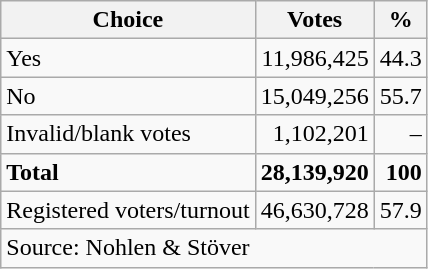<table class=wikitable style=text-align:right>
<tr>
<th>Choice</th>
<th>Votes</th>
<th>%</th>
</tr>
<tr>
<td align=left>Yes</td>
<td>11,986,425</td>
<td>44.3</td>
</tr>
<tr>
<td align=left> No</td>
<td>15,049,256</td>
<td>55.7</td>
</tr>
<tr>
<td align=left>Invalid/blank votes</td>
<td>1,102,201</td>
<td>–</td>
</tr>
<tr>
<td align=left><strong>Total</strong></td>
<td><strong>28,139,920</strong></td>
<td><strong>100</strong></td>
</tr>
<tr>
<td align=left>Registered voters/turnout</td>
<td>46,630,728</td>
<td>57.9</td>
</tr>
<tr>
<td align=left colspan=3>Source: Nohlen & Stöver</td>
</tr>
</table>
